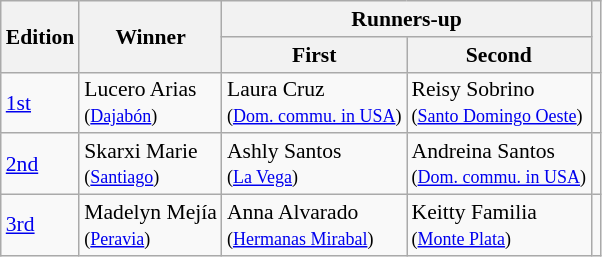<table class="wikitable defaultcenter" style="font-size:90%;">
<tr>
<th rowspan=2>Edition</th>
<th rowspan=2>Winner</th>
<th colspan=2>Runners-up</th>
<th rowspan=2></th>
</tr>
<tr>
<th>First</th>
<th>Second</th>
</tr>
<tr>
<td><a href='#'>1st</a></td>
<td>Lucero Arias<br><small>(<a href='#'>Dajabón</a>)</small></td>
<td>Laura Cruz<br><small>(<a href='#'>Dom. commu. in USA</a>)</small></td>
<td>Reisy Sobrino<br><small>(<a href='#'>Santo Domingo Oeste</a>)</small></td>
<td></td>
</tr>
<tr>
<td><a href='#'>2nd</a></td>
<td>Skarxi Marie<br><small>(<a href='#'>Santiago</a>)</small></td>
<td>Ashly Santos<br><small>(<a href='#'>La Vega</a>)</small></td>
<td>Andreina Santos<br><small>(<a href='#'>Dom. commu. in USA</a>)</small></td>
<td></td>
</tr>
<tr>
<td><a href='#'>3rd</a></td>
<td>Madelyn Mejía<br><small>(<a href='#'>Peravia</a>)</small></td>
<td>Anna Alvarado<br><small>(<a href='#'>Hermanas Mirabal</a>)</small></td>
<td>Keitty Familia<br><small>(<a href='#'>Monte Plata</a>)</small></td>
<td></td>
</tr>
</table>
